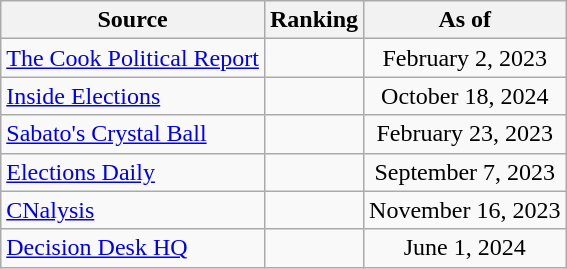<table class="wikitable" style="text-align:center">
<tr>
<th>Source</th>
<th>Ranking</th>
<th>As of</th>
</tr>
<tr>
<td align=left><a href='#'>The Cook Political Report</a></td>
<td></td>
<td>February 2, 2023</td>
</tr>
<tr>
<td align=left><a href='#'>Inside Elections</a></td>
<td></td>
<td>October 18, 2024</td>
</tr>
<tr>
<td align=left><a href='#'>Sabato's Crystal Ball</a></td>
<td></td>
<td>February 23, 2023</td>
</tr>
<tr>
<td align=left><a href='#'>Elections Daily</a></td>
<td></td>
<td>September 7, 2023</td>
</tr>
<tr>
<td align=left><a href='#'>CNalysis</a></td>
<td></td>
<td>November 16, 2023</td>
</tr>
<tr>
<td align=left><a href='#'>Decision Desk HQ</a></td>
<td></td>
<td>June 1, 2024</td>
</tr>
</table>
